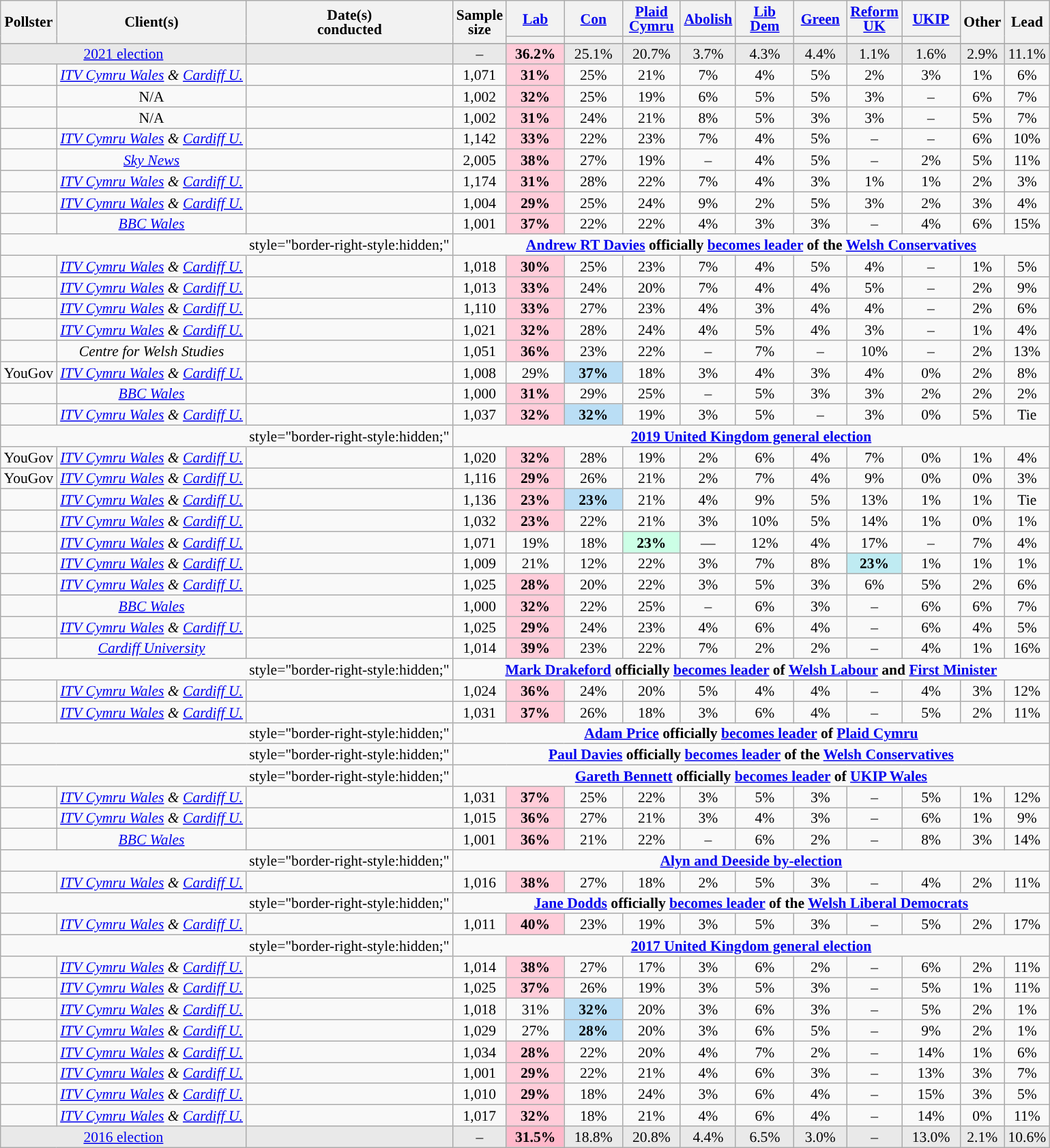<table class="wikitable sortable" style="text-align:center;font-size:90%;line-height:14px;">
<tr>
<th rowspan="2">Pollster</th>
<th rowspan="2">Client(s)</th>
<th rowspan="2">Date(s)<br>conducted</th>
<th data-sort-type="number" rowspan="2">Sample<br>size</th>
<th class="unsortable" style="width:50px;"><a href='#'>Lab</a></th>
<th class="unsortable" style="width:50px;"><a href='#'>Con</a></th>
<th class="unsortable" style="width:50px;"><a href='#'>Plaid<br>Cymru</a></th>
<th class="unsortable" style="width:45px;"><a href='#'>Abolish</a></th>
<th class="unsortable" style="width:50px;"><a href='#'>Lib Dem</a></th>
<th class="unsortable" style="width:45px;"><a href='#'>Green</a></th>
<th class="unsortable" style="width:45px;"><a href='#'>Reform UK</a></th>
<th class="unsortable" style="width:50px;"><a href='#'>UKIP</a></th>
<th class="unsortable" rowspan="2">Other</th>
<th data-sort-type="number" rowspan="2">Lead</th>
</tr>
<tr>
<th data-sort-type="number" style="background:"></th>
<th data-sort-type="number" style="background:"></th>
<th data-sort-type="number" style="background:"></th>
<th data-sort-type="number" style="background:"></th>
<th data-sort-type="number" style="background:"></th>
<th data-sort-type="number" style="background:"></th>
<th data-sort-type="number" style="background:"></th>
<th data-sort-type="number" style="background:"></th>
</tr>
<tr>
</tr>
<tr style="background:#E9E9E9;">
<td colspan="2"><a href='#'>2021 election</a></td>
<td></td>
<td>–</td>
<td style="background:#FFCCD9"><strong>36.2%</strong></td>
<td>25.1%</td>
<td>20.7%</td>
<td>3.7%</td>
<td>4.3%</td>
<td>4.4%</td>
<td>1.1%</td>
<td>1.6%</td>
<td>2.9%</td>
<td style="background:">11.1%</td>
</tr>
<tr>
<td></td>
<td><em><a href='#'>ITV Cymru Wales</a> & <a href='#'>Cardiff U.</a></em></td>
<td></td>
<td>1,071</td>
<td style="background:#FFCCD9"><strong>31%</strong></td>
<td>25%</td>
<td>21%</td>
<td>7%</td>
<td>4%</td>
<td>5%</td>
<td>2%</td>
<td>3%</td>
<td>1%</td>
<td style="background:">6%</td>
</tr>
<tr>
<td></td>
<td>N/A</td>
<td></td>
<td>1,002</td>
<td style="background:#FFCCD9"><strong>32%</strong></td>
<td>25%</td>
<td>19%</td>
<td>6%</td>
<td>5%</td>
<td>5%</td>
<td>3%</td>
<td>–</td>
<td>6%</td>
<td style="background:">7%</td>
</tr>
<tr>
<td></td>
<td>N/A</td>
<td></td>
<td>1,002</td>
<td style="background:#FFCCD9"><strong>31%</strong></td>
<td>24%</td>
<td>21%</td>
<td>8%</td>
<td>5%</td>
<td>3%</td>
<td>3%</td>
<td>–</td>
<td>5%</td>
<td style="background:">7%</td>
</tr>
<tr>
<td></td>
<td><em><a href='#'>ITV Cymru Wales</a> & <a href='#'>Cardiff U.</a></em></td>
<td></td>
<td>1,142</td>
<td style="background:#FFCCD9"><strong>33%</strong></td>
<td>22%</td>
<td>23%</td>
<td>7%</td>
<td>4%</td>
<td>5%</td>
<td>–</td>
<td>–</td>
<td>6%</td>
<td style="background:">10%</td>
</tr>
<tr>
<td></td>
<td><em><a href='#'>Sky News</a></em></td>
<td></td>
<td>2,005</td>
<td style="background:#FFCCD9"><strong>38%</strong></td>
<td>27%</td>
<td>19%</td>
<td>–</td>
<td>4%</td>
<td>5%</td>
<td>–</td>
<td>2%</td>
<td>5%</td>
<td style="background:">11%</td>
</tr>
<tr>
<td></td>
<td><em><a href='#'>ITV Cymru Wales</a> & <a href='#'>Cardiff U.</a></em></td>
<td></td>
<td>1,174</td>
<td style="background:#FFCCD9"><strong>31%</strong></td>
<td>28%</td>
<td>22%</td>
<td>7%</td>
<td>4%</td>
<td>3%</td>
<td>1%</td>
<td>1%</td>
<td>2% </td>
<td style="background:">3%</td>
</tr>
<tr>
<td></td>
<td><em><a href='#'>ITV Cymru Wales</a> & <a href='#'>Cardiff U.</a></em></td>
<td></td>
<td>1,004</td>
<td style="background:#FFCCD9"><strong>29%</strong></td>
<td>25%</td>
<td>24%</td>
<td>9%</td>
<td>2%</td>
<td>5%</td>
<td>3%</td>
<td>2%</td>
<td>3%</td>
<td style="background:">4%</td>
</tr>
<tr>
<td></td>
<td><em><a href='#'>BBC Wales</a></em></td>
<td></td>
<td>1,001</td>
<td style="background:#FFCCD9"><strong>37%</strong></td>
<td>22%</td>
<td>22%</td>
<td>4%</td>
<td>3%</td>
<td>3%</td>
<td>–</td>
<td>4%</td>
<td>6%</td>
<td style="background:">15%</td>
</tr>
<tr>
<td style="border-right-style:hidden;"></td>
<td style="border-right-style:hidden;"></td>
<td>style="border-right-style:hidden;" </td>
<td colspan="11"><strong><a href='#'>Andrew RT Davies</a> officially <a href='#'>becomes leader</a> of the <a href='#'>Welsh Conservatives</a></strong></td>
</tr>
<tr>
<td></td>
<td><em><a href='#'>ITV Cymru Wales</a> & <a href='#'>Cardiff U.</a></em></td>
<td></td>
<td>1,018</td>
<td style="background:#FFCCD9"><strong>30%</strong></td>
<td>25%</td>
<td>23%</td>
<td>7%</td>
<td>4%</td>
<td>5%</td>
<td>4%</td>
<td>–</td>
<td>1%</td>
<td style="background:">5%</td>
</tr>
<tr>
<td></td>
<td><em><a href='#'>ITV Cymru Wales</a> & <a href='#'>Cardiff U.</a></em></td>
<td></td>
<td>1,013</td>
<td style="background:#FFCCD9"><strong>33%</strong></td>
<td>24%</td>
<td>20%</td>
<td>7%</td>
<td>4%</td>
<td>4%</td>
<td>5%</td>
<td>–</td>
<td>2%</td>
<td style="background:">9%</td>
</tr>
<tr>
<td></td>
<td><em><a href='#'>ITV Cymru Wales</a> & <a href='#'>Cardiff U.</a></em></td>
<td></td>
<td>1,110</td>
<td style="background:#FFCCD9"><strong>33%</strong></td>
<td>27%</td>
<td>23%</td>
<td>4%</td>
<td>3%</td>
<td>4%</td>
<td>4%</td>
<td>–</td>
<td>2%</td>
<td style="background:">6%</td>
</tr>
<tr>
<td></td>
<td><em><a href='#'>ITV Cymru Wales</a> & <a href='#'>Cardiff U.</a></em></td>
<td></td>
<td>1,021</td>
<td style="background:#FFCCD9"><strong>32%</strong></td>
<td>28%</td>
<td>24%</td>
<td>4%</td>
<td>5%</td>
<td>4%</td>
<td>3%</td>
<td>–</td>
<td>1%</td>
<td style="background:">4%</td>
</tr>
<tr>
<td></td>
<td><em>Centre for Welsh Studies</em></td>
<td></td>
<td>1,051</td>
<td style="background:#FFCCD9"><strong>36%</strong></td>
<td>23%</td>
<td>22%</td>
<td>–</td>
<td>7%</td>
<td>–</td>
<td>10%</td>
<td>–</td>
<td>2%</td>
<td style="background:">13%</td>
</tr>
<tr>
<td>YouGov</td>
<td><em><a href='#'>ITV Cymru Wales</a> & <a href='#'>Cardiff U.</a></em></td>
<td></td>
<td>1,008</td>
<td>29%</td>
<td style="background:#BADEF5;"><strong>37%</strong></td>
<td>18%</td>
<td>3%</td>
<td>4%</td>
<td>3%</td>
<td>4%</td>
<td>0%</td>
<td>2%</td>
<td style="background:">8%</td>
</tr>
<tr>
<td></td>
<td><em><a href='#'>BBC Wales</a></em></td>
<td></td>
<td>1,000</td>
<td style="background:#FFCCD9"><strong>31%</strong></td>
<td>29%</td>
<td>25%</td>
<td>–</td>
<td>5%</td>
<td>3%</td>
<td>3%</td>
<td>2%</td>
<td>2%</td>
<td style="background:">2%</td>
</tr>
<tr>
<td></td>
<td><em><a href='#'>ITV Cymru Wales</a> & <a href='#'>Cardiff U.</a></em></td>
<td></td>
<td>1,037</td>
<td style="background:#FFCCD9"><strong>32%</strong></td>
<td style="background:#BADEF5;"><strong>32%</strong></td>
<td>19%</td>
<td>3%</td>
<td>5%</td>
<td>–</td>
<td>3%</td>
<td>0%</td>
<td>5%</td>
<td>Tie</td>
</tr>
<tr>
<td style="border-right-style:hidden;"></td>
<td style="border-right-style:hidden;"></td>
<td>style="border-right-style:hidden;" </td>
<td colspan="11"><strong><a href='#'>2019 United Kingdom general election</a></strong></td>
</tr>
<tr>
<td>YouGov</td>
<td><em><a href='#'>ITV Cymru Wales</a> & <a href='#'>Cardiff U.</a></em></td>
<td></td>
<td>1,020</td>
<td style="background:#FFCCD9"><strong>32%</strong></td>
<td>28%</td>
<td>19%</td>
<td>2%</td>
<td>6%</td>
<td>4%</td>
<td>7%</td>
<td>0%</td>
<td>1%</td>
<td style="background:">4%</td>
</tr>
<tr>
<td>YouGov</td>
<td><em><a href='#'>ITV Cymru Wales</a> & <a href='#'>Cardiff U.</a></em></td>
<td></td>
<td>1,116</td>
<td style="background:#FFCCD9"><strong>29%</strong></td>
<td>26%</td>
<td>21%</td>
<td>2%</td>
<td>7%</td>
<td>4%</td>
<td>9%</td>
<td>0%</td>
<td>0%</td>
<td Style="background:">3%</td>
</tr>
<tr>
<td></td>
<td><em><a href='#'>ITV Cymru Wales</a> & <a href='#'>Cardiff U.</a></em></td>
<td></td>
<td>1,136</td>
<td style="background:#FFCCD9"><strong>23%</strong></td>
<td style="background:#BADEF5;"><strong>23%</strong></td>
<td>21%</td>
<td>4%</td>
<td>9%</td>
<td>5%</td>
<td>13%</td>
<td>1%</td>
<td>1%</td>
<td>Tie</td>
</tr>
<tr>
<td></td>
<td><em><a href='#'>ITV Cymru Wales</a> & <a href='#'>Cardiff U.</a></em></td>
<td></td>
<td>1,032</td>
<td style="background:#FFCCD9"><strong>23%</strong></td>
<td>22%</td>
<td>21%</td>
<td>3%</td>
<td>10%</td>
<td>5%</td>
<td>14%</td>
<td>1%</td>
<td>0%</td>
<td style="background:">1%</td>
</tr>
<tr>
<td></td>
<td><em><a href='#'>ITV Cymru Wales</a> & <a href='#'>Cardiff U.</a></em></td>
<td></td>
<td>1,071</td>
<td>19%</td>
<td>18%</td>
<td style="background:#CCFFE6"><strong>23%</strong></td>
<td>—</td>
<td>12%</td>
<td>4%</td>
<td>17%</td>
<td>–</td>
<td>7%</td>
<td style="background:">4%</td>
</tr>
<tr>
<td></td>
<td><em><a href='#'>ITV Cymru Wales</a> & <a href='#'>Cardiff U.</a></em></td>
<td></td>
<td>1,009</td>
<td>21%</td>
<td>12%</td>
<td>22%</td>
<td>3%</td>
<td>7%</td>
<td>8%</td>
<td style="background:#BFEBF2;"><strong>23%</strong></td>
<td>1%</td>
<td>1%</td>
<td style="background:">1%</td>
</tr>
<tr>
<td></td>
<td><em><a href='#'>ITV Cymru Wales</a> & <a href='#'>Cardiff U.</a></em></td>
<td></td>
<td>1,025</td>
<td style="background:#FFCCD9"><strong>28%</strong></td>
<td>20%</td>
<td>22%</td>
<td>3%</td>
<td>5%</td>
<td>3%</td>
<td>6%</td>
<td>5%</td>
<td>2%</td>
<td style="background:">6%</td>
</tr>
<tr>
<td></td>
<td><em><a href='#'>BBC Wales</a></em></td>
<td></td>
<td>1,000</td>
<td style="background:#FFCCD9"><strong>32%</strong></td>
<td>22%</td>
<td>25%</td>
<td>–</td>
<td>6%</td>
<td>3%</td>
<td>–</td>
<td>6%</td>
<td>6%</td>
<td style="background:">7%</td>
</tr>
<tr>
<td></td>
<td><em><a href='#'>ITV Cymru Wales</a> & <a href='#'>Cardiff U.</a></em></td>
<td></td>
<td>1,025</td>
<td style="background:#FFCCD9"><strong>29%</strong></td>
<td>24%</td>
<td>23%</td>
<td>4%</td>
<td>6%</td>
<td>4%</td>
<td>–</td>
<td>6%</td>
<td>4%</td>
<td style="background:">5%</td>
</tr>
<tr>
<td></td>
<td><em><a href='#'>Cardiff University</a></em></td>
<td></td>
<td>1,014</td>
<td style="background:#FFCCD9"><strong>39%</strong></td>
<td>23%</td>
<td>22%</td>
<td>7%</td>
<td>2%</td>
<td>2%</td>
<td>–</td>
<td>4%</td>
<td>1%</td>
<td style="background:">16%</td>
</tr>
<tr>
<td style="border-right-style:hidden;"></td>
<td style="border-right-style:hidden;"></td>
<td>style="border-right-style:hidden;" </td>
<td colspan="11"><strong><a href='#'>Mark Drakeford</a> officially <a href='#'>becomes leader</a> of <a href='#'>Welsh Labour</a> and <a href='#'>First Minister</a></strong></td>
</tr>
<tr>
<td></td>
<td><em><a href='#'>ITV Cymru Wales</a> & <a href='#'>Cardiff U.</a></em></td>
<td></td>
<td>1,024</td>
<td style="background:#FFCCD9"><strong>36%</strong></td>
<td>24%</td>
<td>20%</td>
<td>5%</td>
<td>4%</td>
<td>4%</td>
<td>–</td>
<td>4%</td>
<td>3%</td>
<td style="background:">12%</td>
</tr>
<tr>
<td></td>
<td><em><a href='#'>ITV Cymru Wales</a> & <a href='#'>Cardiff U.</a></em></td>
<td></td>
<td>1,031</td>
<td style="background:#FFCCD9"><strong>37%</strong></td>
<td>26%</td>
<td>18%</td>
<td>3%</td>
<td>6%</td>
<td>4%</td>
<td>–</td>
<td>5%</td>
<td>2%</td>
<td style="background:">11%</td>
</tr>
<tr>
<td style="border-right-style:hidden;"></td>
<td style="border-right-style:hidden;"></td>
<td>style="border-right-style:hidden;" </td>
<td colspan="11"><strong><a href='#'>Adam Price</a> officially <a href='#'>becomes leader</a> of <a href='#'>Plaid Cymru</a></strong></td>
</tr>
<tr>
<td style="border-right-style:hidden;"></td>
<td style="border-right-style:hidden;"></td>
<td>style="border-right-style:hidden;" </td>
<td colspan="11"><strong><a href='#'>Paul Davies</a> officially <a href='#'>becomes leader</a> of the <a href='#'>Welsh Conservatives</a></strong></td>
</tr>
<tr>
<td style="border-right-style:hidden;"></td>
<td style="border-right-style:hidden;"></td>
<td>style="border-right-style:hidden;" </td>
<td colspan="11"><strong><a href='#'>Gareth Bennett</a> officially <a href='#'>becomes leader</a> of <a href='#'>UKIP Wales</a></strong></td>
</tr>
<tr>
<td></td>
<td><em><a href='#'>ITV Cymru Wales</a> & <a href='#'>Cardiff U.</a></em></td>
<td></td>
<td>1,031</td>
<td style="background:#FFCCD9"><strong>37%</strong></td>
<td>25%</td>
<td>22%</td>
<td>3%</td>
<td>5%</td>
<td>3%</td>
<td>–</td>
<td>5%</td>
<td>1%</td>
<td style="background:">12%</td>
</tr>
<tr>
<td></td>
<td><em><a href='#'>ITV Cymru Wales</a> & <a href='#'>Cardiff U.</a></em></td>
<td></td>
<td>1,015</td>
<td style="background:#FFCCD9"><strong>36%</strong></td>
<td>27%</td>
<td>21%</td>
<td>3%</td>
<td>4%</td>
<td>3%</td>
<td>–</td>
<td>6%</td>
<td>1%</td>
<td style="background:">9%</td>
</tr>
<tr>
<td></td>
<td><em><a href='#'>BBC Wales</a></em></td>
<td></td>
<td>1,001</td>
<td style="background:#FFCCD9"><strong>36%</strong></td>
<td>21%</td>
<td>22%</td>
<td>–</td>
<td>6%</td>
<td>2%</td>
<td>–</td>
<td>8%</td>
<td>3%</td>
<td style="background:">14%</td>
</tr>
<tr>
<td style="border-right-style:hidden;"></td>
<td style="border-right-style:hidden;"></td>
<td>style="border-right-style:hidden;" </td>
<td colspan="11"><strong><a href='#'>Alyn and Deeside by-election</a></strong></td>
</tr>
<tr>
<td></td>
<td><em><a href='#'>ITV Cymru Wales</a> & <a href='#'>Cardiff U.</a></em></td>
<td></td>
<td>1,016</td>
<td style="background:#FFCCD9"><strong>38%</strong></td>
<td>27%</td>
<td>18%</td>
<td>2%</td>
<td>5%</td>
<td>3%</td>
<td>–</td>
<td>4%</td>
<td>2%</td>
<td style="background:">11%</td>
</tr>
<tr>
<td style="border-right-style:hidden;"></td>
<td style="border-right-style:hidden;"></td>
<td>style="border-right-style:hidden;" </td>
<td colspan="11"><strong><a href='#'>Jane Dodds</a> officially <a href='#'>becomes leader</a> of the <a href='#'>Welsh Liberal Democrats</a></strong></td>
</tr>
<tr>
<td></td>
<td><em><a href='#'>ITV Cymru Wales</a> & <a href='#'>Cardiff U.</a></em></td>
<td></td>
<td>1,011</td>
<td style="background:#FFCCD9"><strong>40%</strong></td>
<td>23%</td>
<td>19%</td>
<td>3%</td>
<td>5%</td>
<td>3%</td>
<td>–</td>
<td>5%</td>
<td>2%</td>
<td style="background:">17%</td>
</tr>
<tr>
<td style="border-right-style:hidden;"></td>
<td style="border-right-style:hidden;"></td>
<td>style="border-right-style:hidden;" </td>
<td colspan="11"><strong><a href='#'>2017 United Kingdom general election</a></strong></td>
</tr>
<tr>
<td></td>
<td><em><a href='#'>ITV Cymru Wales</a> & <a href='#'>Cardiff U.</a></em></td>
<td></td>
<td>1,014</td>
<td style="background:#FFCCD9"><strong>38%</strong></td>
<td>27%</td>
<td>17%</td>
<td>3%</td>
<td>6%</td>
<td>2%</td>
<td>–</td>
<td>6%</td>
<td>2%</td>
<td style="background:">11%</td>
</tr>
<tr>
<td></td>
<td><em><a href='#'>ITV Cymru Wales</a> & <a href='#'>Cardiff U.</a></em></td>
<td></td>
<td>1,025</td>
<td style="background:#FFCCD9"><strong>37%</strong></td>
<td>26%</td>
<td>19%</td>
<td>3%</td>
<td>5%</td>
<td>3%</td>
<td>–</td>
<td>5%</td>
<td>1%</td>
<td style="background:">11%</td>
</tr>
<tr>
<td></td>
<td><em><a href='#'>ITV Cymru Wales</a> & <a href='#'>Cardiff U.</a></em></td>
<td></td>
<td>1,018</td>
<td>31%</td>
<td style="background:#BADEF5;"><strong>32%</strong></td>
<td>20%</td>
<td>3%</td>
<td>6%</td>
<td>3%</td>
<td>–</td>
<td>5%</td>
<td>2%</td>
<td style="background:">1%</td>
</tr>
<tr>
<td></td>
<td><em><a href='#'>ITV Cymru Wales</a> & <a href='#'>Cardiff U.</a></em></td>
<td></td>
<td>1,029</td>
<td>27%</td>
<td style="background:#BADEF5;"><strong>28%</strong></td>
<td>20%</td>
<td>3%</td>
<td>6%</td>
<td>5%</td>
<td>–</td>
<td>9%</td>
<td>2%</td>
<td style="background:">1%</td>
</tr>
<tr>
<td></td>
<td><em><a href='#'>ITV Cymru Wales</a> & <a href='#'>Cardiff U.</a></em></td>
<td></td>
<td>1,034</td>
<td style="background:#FFCCD9"><strong>28%</strong></td>
<td>22%</td>
<td>20%</td>
<td>4%</td>
<td>7%</td>
<td>2%</td>
<td>–</td>
<td>14%</td>
<td>1%</td>
<td style="background:">6%</td>
</tr>
<tr>
<td></td>
<td><em><a href='#'>ITV Cymru Wales</a> & <a href='#'>Cardiff U.</a></em></td>
<td></td>
<td>1,001</td>
<td style="background:#FFCCD9"><strong>29%</strong></td>
<td>22%</td>
<td>21%</td>
<td>4%</td>
<td>6%</td>
<td>3%</td>
<td>–</td>
<td>13%</td>
<td>3%</td>
<td style="background:">7%</td>
</tr>
<tr>
<td></td>
<td><em><a href='#'>ITV Cymru Wales</a> & <a href='#'>Cardiff U.</a></em></td>
<td></td>
<td>1,010</td>
<td style="background:#FFCCD9"><strong>29%</strong></td>
<td>18%</td>
<td>24%</td>
<td>3%</td>
<td>6%</td>
<td>4%</td>
<td>–</td>
<td>15%</td>
<td>3%</td>
<td style="background:">5%</td>
</tr>
<tr>
<td></td>
<td><em><a href='#'>ITV Cymru Wales</a> & <a href='#'>Cardiff U.</a></em></td>
<td></td>
<td>1,017</td>
<td style="background:#FFCCD9"><strong>32%</strong></td>
<td>18%</td>
<td>21%</td>
<td>4%</td>
<td>6%</td>
<td>4%</td>
<td>–</td>
<td>14%</td>
<td>0%</td>
<td style="background:">11%</td>
</tr>
<tr style="background:#E9E9E9;">
<td colspan="2"><a href='#'>2016 election</a></td>
<td></td>
<td>–</td>
<td style="background:#FFB8CA"><strong>31.5%</strong></td>
<td>18.8%</td>
<td>20.8%</td>
<td>4.4%</td>
<td>6.5%</td>
<td>3.0%</td>
<td>–</td>
<td>13.0%</td>
<td>2.1%</td>
<td style="background:">10.6%</td>
</tr>
</table>
